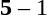<table style="text-align:center">
<tr>
<th width=223></th>
<th width=100></th>
<th width=223></th>
</tr>
<tr>
<td align=right></td>
<td></td>
<td align=left></td>
</tr>
<tr>
<td align=right></td>
<td><strong>5</strong> – 1</td>
<td align=left></td>
</tr>
</table>
